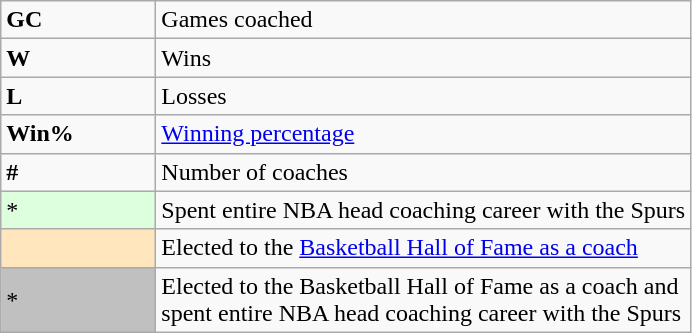<table class="wikitable">
<tr>
<td><strong>GC</strong></td>
<td>Games coached</td>
</tr>
<tr>
<td><strong>W</strong></td>
<td>Wins</td>
</tr>
<tr>
<td><strong>L</strong></td>
<td>Losses</td>
</tr>
<tr>
<td><strong>Win%</strong></td>
<td><a href='#'>Winning percentage</a></td>
</tr>
<tr>
<td><strong>#</strong></td>
<td>Number of coaches</td>
</tr>
<tr>
<td style="background-color:#ddffdd; width:6em">*</td>
<td>Spent entire NBA head coaching career with the Spurs</td>
</tr>
<tr>
<td style="background-color:#FFE6BD; width:6em"></td>
<td>Elected to the <a href='#'>Basketball Hall of Fame as a coach</a></td>
</tr>
<tr>
<td style="background-color:silver">*</td>
<td>Elected to the Basketball Hall of Fame as a coach and<br>spent entire NBA head coaching career with the Spurs</td>
</tr>
</table>
